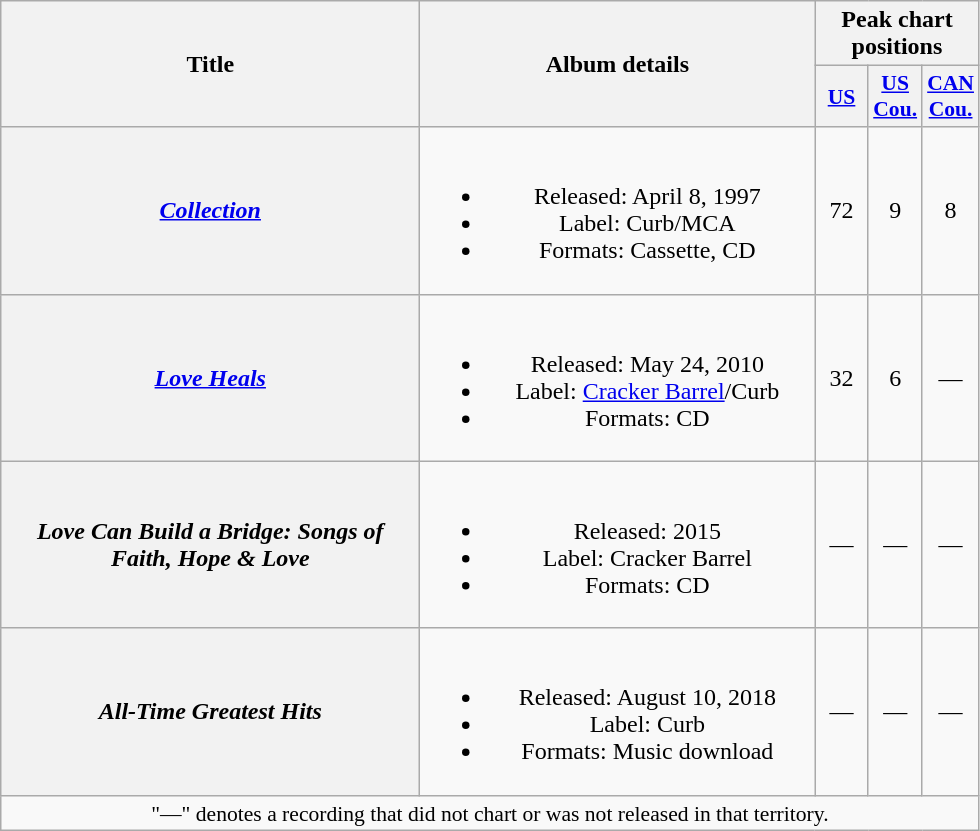<table class="wikitable plainrowheaders" style="text-align:center;" border="1">
<tr>
<th scope="col" rowspan="2" style="width:17em;">Title</th>
<th scope="col" rowspan="2" style="width:16em;">Album details</th>
<th scope="col" colspan="3">Peak chart<br>positions</th>
</tr>
<tr>
<th scope="col" style="width:2em;font-size:90%;"><a href='#'>US</a><br></th>
<th scope="col" style="width:2em;font-size:90%;"><a href='#'>US<br>Cou.</a><br></th>
<th scope="col" style="width:2em;font-size:90%;"><a href='#'>CAN<br>Cou.</a><br></th>
</tr>
<tr>
<th scope="row"><em><a href='#'>Collection</a></em></th>
<td><br><ul><li>Released: April 8, 1997</li><li>Label: Curb/MCA</li><li>Formats: Cassette, CD</li></ul></td>
<td>72</td>
<td>9</td>
<td>8</td>
</tr>
<tr>
<th scope="row"><em><a href='#'>Love Heals</a></em></th>
<td><br><ul><li>Released: May 24, 2010</li><li>Label: <a href='#'>Cracker Barrel</a>/Curb</li><li>Formats: CD</li></ul></td>
<td>32</td>
<td>6</td>
<td>—</td>
</tr>
<tr>
<th scope="row"><em>Love Can Build a Bridge: Songs of<br>Faith, Hope & Love</em></th>
<td><br><ul><li>Released: 2015</li><li>Label: Cracker Barrel</li><li>Formats: CD</li></ul></td>
<td>—</td>
<td>—</td>
<td>—</td>
</tr>
<tr>
<th scope="row"><em>All-Time Greatest Hits</em></th>
<td><br><ul><li>Released: August 10, 2018</li><li>Label: Curb</li><li>Formats: Music download</li></ul></td>
<td>—</td>
<td>—</td>
<td>—</td>
</tr>
<tr>
<td colspan="5" style="font-size:90%">"—" denotes a recording that did not chart or was not released in that territory.</td>
</tr>
</table>
